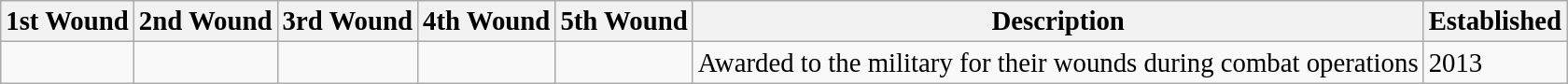<table class="wikitable">
<tr>
<th><big>1st Wound</big></th>
<th><big>2nd Wound</big></th>
<th><big>3rd Wound</big></th>
<th><big>4th Wound</big></th>
<th><big>5th Wound</big></th>
<th><big>Description</big></th>
<th><big>Established</big></th>
</tr>
<tr>
<td><big></big></td>
<td><big></big></td>
<td><big></big></td>
<td><big></big></td>
<td><big></big></td>
<td><big>Awarded to the military for their wounds during combat operations</big></td>
<td><big>2013</big></td>
</tr>
</table>
